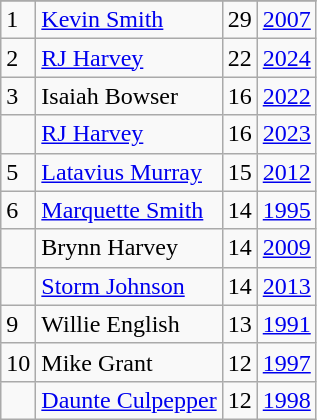<table class="wikitable">
<tr>
</tr>
<tr>
<td>1</td>
<td><a href='#'>Kevin Smith</a></td>
<td>29</td>
<td><a href='#'>2007</a></td>
</tr>
<tr>
<td>2</td>
<td><a href='#'>RJ Harvey</a></td>
<td>22</td>
<td><a href='#'>2024</a></td>
</tr>
<tr>
<td>3</td>
<td>Isaiah Bowser</td>
<td>16</td>
<td><a href='#'>2022</a></td>
</tr>
<tr>
<td></td>
<td><a href='#'>RJ Harvey</a></td>
<td>16</td>
<td><a href='#'>2023</a></td>
</tr>
<tr>
<td>5</td>
<td><a href='#'>Latavius Murray</a></td>
<td>15</td>
<td><a href='#'>2012</a></td>
</tr>
<tr>
<td>6</td>
<td><a href='#'>Marquette Smith</a></td>
<td>14</td>
<td><a href='#'>1995</a></td>
</tr>
<tr>
<td></td>
<td>Brynn Harvey</td>
<td>14</td>
<td><a href='#'>2009</a></td>
</tr>
<tr>
<td></td>
<td><a href='#'>Storm Johnson</a></td>
<td>14</td>
<td><a href='#'>2013</a></td>
</tr>
<tr>
<td>9</td>
<td>Willie English</td>
<td>13</td>
<td><a href='#'>1991</a></td>
</tr>
<tr>
<td>10</td>
<td>Mike Grant</td>
<td>12</td>
<td><a href='#'>1997</a></td>
</tr>
<tr>
<td></td>
<td><a href='#'>Daunte Culpepper</a></td>
<td>12</td>
<td><a href='#'>1998</a></td>
</tr>
</table>
